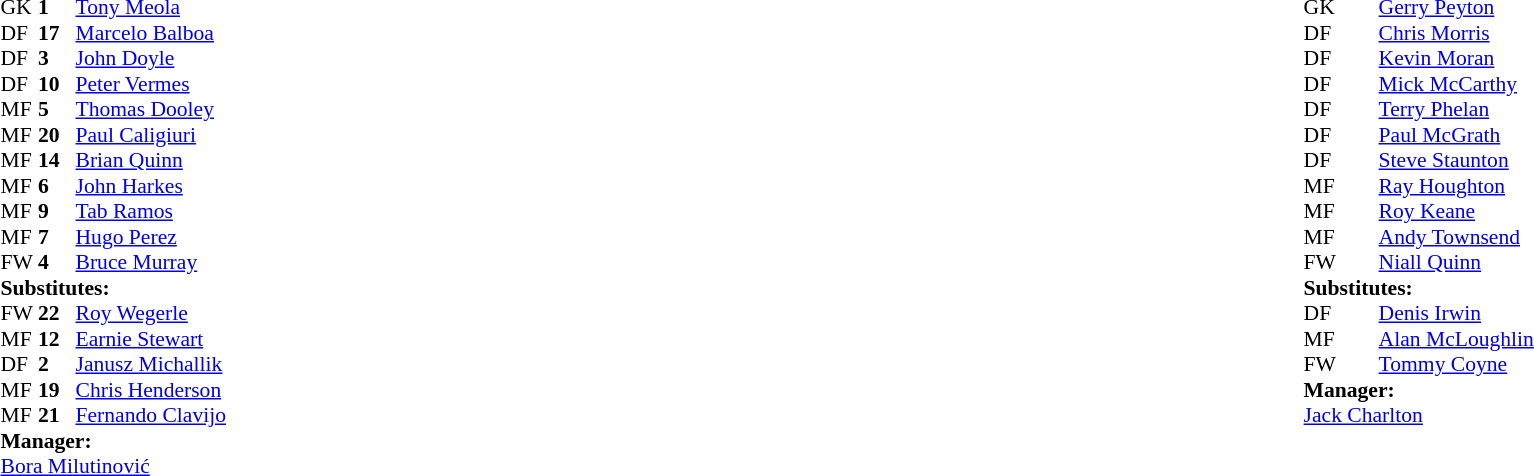<table width="100%">
<tr>
<td valign="top" width="50%"><br><table style="font-size: 90%" cellspacing="0" cellpadding="0">
<tr>
<td colspan="4"></td>
</tr>
<tr>
<th width="25"></th>
<th width="25"></th>
</tr>
<tr>
<td>GK</td>
<td><strong>1</strong></td>
<td><a href='#'>Tony Meola</a></td>
</tr>
<tr>
<td>DF</td>
<td><strong>17</strong></td>
<td><a href='#'>Marcelo Balboa</a></td>
</tr>
<tr>
<td>DF</td>
<td><strong>3</strong></td>
<td><a href='#'>John Doyle</a></td>
</tr>
<tr>
<td>DF</td>
<td><strong>10</strong></td>
<td><a href='#'>Peter Vermes</a></td>
<td></td>
<td></td>
</tr>
<tr>
<td>MF</td>
<td><strong>5</strong></td>
<td><a href='#'>Thomas Dooley</a></td>
</tr>
<tr>
<td>MF</td>
<td><strong>20</strong></td>
<td><a href='#'>Paul Caligiuri</a></td>
</tr>
<tr>
<td>MF</td>
<td><strong>14</strong></td>
<td><a href='#'>Brian Quinn</a></td>
</tr>
<tr>
<td>MF</td>
<td><strong>6</strong></td>
<td><a href='#'>John Harkes</a></td>
</tr>
<tr>
<td>MF</td>
<td><strong>9</strong></td>
<td><a href='#'>Tab Ramos</a></td>
<td></td>
<td></td>
</tr>
<tr>
<td>MF</td>
<td><strong>7</strong></td>
<td><a href='#'>Hugo Perez</a></td>
<td></td>
<td></td>
</tr>
<tr>
<td>FW</td>
<td><strong>4</strong></td>
<td><a href='#'>Bruce Murray</a></td>
<td></td>
<td></td>
</tr>
<tr>
<td colspan=4><strong>Substitutes:</strong></td>
</tr>
<tr>
<td>FW</td>
<td><strong>22</strong></td>
<td><a href='#'>Roy Wegerle</a></td>
<td></td>
<td></td>
</tr>
<tr>
<td>MF</td>
<td><strong>12</strong></td>
<td><a href='#'>Earnie Stewart</a></td>
<td></td>
<td></td>
</tr>
<tr>
<td>DF</td>
<td><strong>2</strong></td>
<td><a href='#'>Janusz Michallik</a></td>
<td></td>
<td></td>
</tr>
<tr>
<td>MF</td>
<td><strong>19</strong></td>
<td><a href='#'>Chris Henderson</a></td>
<td></td>
<td> </td>
</tr>
<tr>
<td>MF</td>
<td><strong>21</strong></td>
<td><a href='#'>Fernando Clavijo</a></td>
<td></td>
<td></td>
</tr>
<tr>
<td colspan=4><strong>Manager:</strong></td>
</tr>
<tr>
<td colspan="4"><a href='#'>Bora Milutinović</a></td>
</tr>
</table>
</td>
<td valign="top"></td>
<td valign="top" width="50%"><br><table style="font-size: 90%" cellspacing="0" cellpadding="0" align=center>
<tr>
<td colspan="4"></td>
</tr>
<tr>
<th width="25"></th>
<th width="25"></th>
</tr>
<tr>
<td>GK</td>
<td></td>
<td><a href='#'>Gerry Peyton</a></td>
</tr>
<tr>
<td>DF</td>
<td></td>
<td><a href='#'>Chris Morris</a></td>
<td></td>
<td></td>
</tr>
<tr>
<td>DF</td>
<td></td>
<td><a href='#'>Kevin Moran</a></td>
</tr>
<tr>
<td>DF</td>
<td></td>
<td><a href='#'>Mick McCarthy</a></td>
</tr>
<tr>
<td>DF</td>
<td></td>
<td><a href='#'>Terry Phelan</a></td>
</tr>
<tr>
<td>DF</td>
<td></td>
<td><a href='#'>Paul McGrath</a></td>
</tr>
<tr>
<td>DF</td>
<td></td>
<td><a href='#'>Steve Staunton</a></td>
<td></td>
<td></td>
</tr>
<tr>
<td>MF</td>
<td></td>
<td><a href='#'>Ray Houghton</a></td>
</tr>
<tr>
<td>MF</td>
<td></td>
<td><a href='#'>Roy Keane</a></td>
<td></td>
<td></td>
</tr>
<tr>
<td>MF</td>
<td></td>
<td><a href='#'>Andy Townsend</a></td>
</tr>
<tr>
<td>FW</td>
<td></td>
<td><a href='#'>Niall Quinn</a></td>
</tr>
<tr>
<td colspan=4><strong>Substitutes:</strong></td>
</tr>
<tr>
<td>DF</td>
<td></td>
<td><a href='#'>Denis Irwin</a></td>
<td></td>
<td></td>
</tr>
<tr>
<td>MF</td>
<td></td>
<td><a href='#'>Alan McLoughlin</a></td>
<td></td>
<td></td>
</tr>
<tr>
<td>FW</td>
<td></td>
<td><a href='#'>Tommy Coyne</a></td>
<td></td>
<td></td>
</tr>
<tr>
<td colspan=4><strong>Manager:</strong></td>
</tr>
<tr>
<td colspan="4"><a href='#'>Jack Charlton</a></td>
</tr>
</table>
</td>
</tr>
</table>
